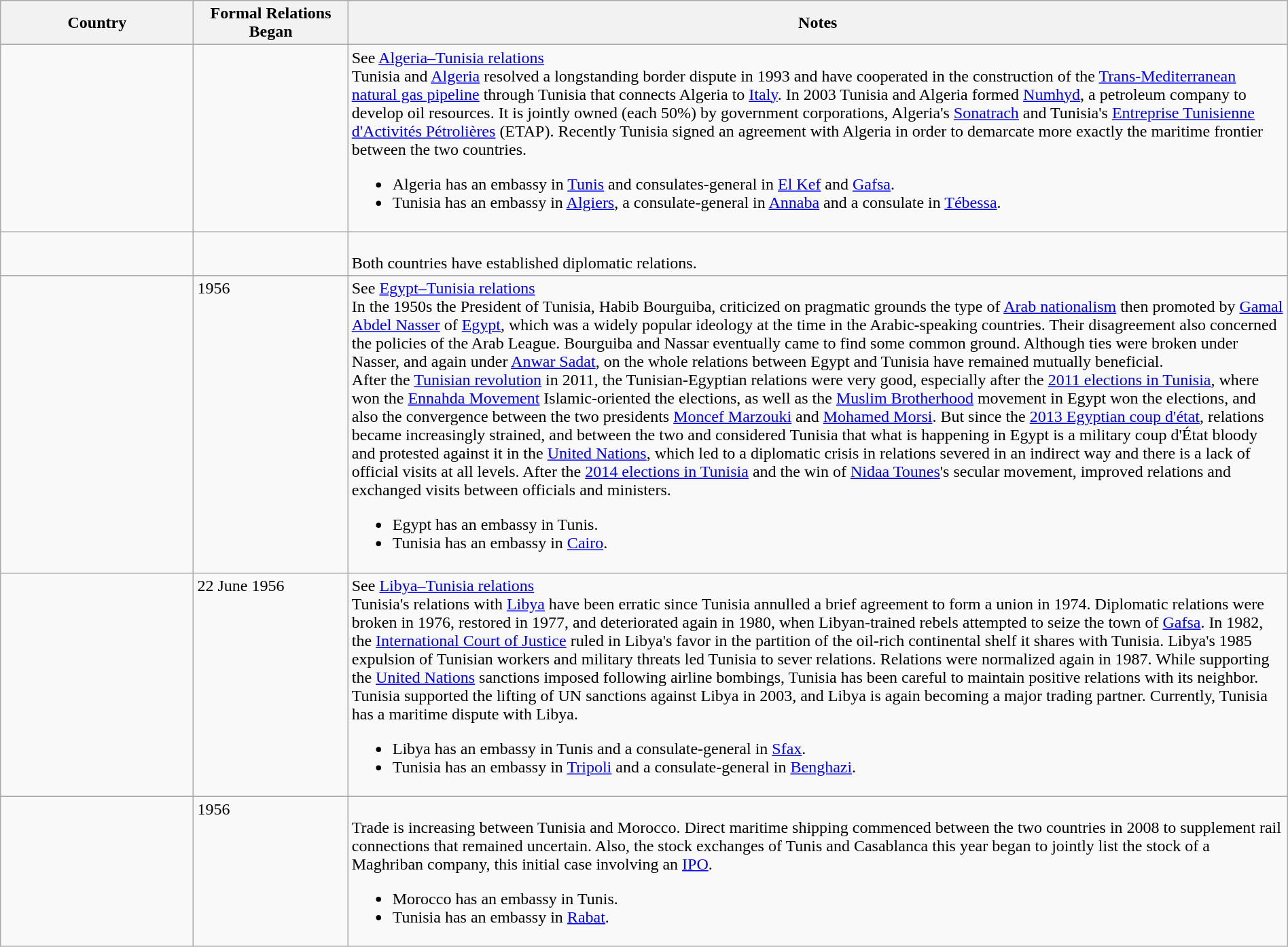<table class="wikitable sortable" style="width:100%; margin:auto;">
<tr>
<th style="width:15%;">Country</th>
<th style="width:12%;">Formal Relations Began</th>
<th>Notes</th>
</tr>
<tr valign="top">
<td></td>
<td></td>
<td>See <a href='#'>Algeria–Tunisia relations</a><br>Tunisia and <a href='#'>Algeria</a> resolved a longstanding border dispute in 1993 and have cooperated in the construction of the <a href='#'>Trans-Mediterranean natural gas pipeline</a> through Tunisia that connects Algeria to <a href='#'>Italy</a>. In 2003 Tunisia and Algeria formed <a href='#'>Numhyd</a>, a petroleum company to develop oil resources. It is jointly owned (each 50%) by government corporations, Algeria's <a href='#'>Sonatrach</a> and Tunisia's <a href='#'>Entreprise Tunisienne d'Activités Pétrolières</a> (ETAP). Recently Tunisia signed an agreement with Algeria in order to demarcate more exactly the maritime frontier between the two countries.<ul><li>Algeria has an embassy in <a href='#'>Tunis</a> and consulates-general in <a href='#'>El Kef</a> and <a href='#'>Gafsa</a>.</li><li>Tunisia has an embassy in <a href='#'>Algiers</a>, a consulate-general in <a href='#'>Annaba</a> and a consulate in <a href='#'>Tébessa</a>.</li></ul></td>
</tr>
<tr valign="top">
<td></td>
<td></td>
<td><br>Both countries have established diplomatic relations.</td>
</tr>
<tr valign="top">
<td></td>
<td>1956</td>
<td>See <a href='#'>Egypt–Tunisia relations</a><br>In the 1950s the President of Tunisia, Habib Bourguiba, criticized on pragmatic grounds the type of <a href='#'>Arab nationalism</a> then promoted by <a href='#'>Gamal Abdel Nasser</a> of <a href='#'>Egypt</a>, which was a widely popular ideology at the time in the Arabic-speaking countries. Their disagreement also concerned the policies of the Arab League. Bourguiba and Nassar eventually came to find some common ground. Although ties were broken under Nasser, and again under <a href='#'>Anwar Sadat</a>, on the whole relations between Egypt and Tunisia have remained mutually beneficial.<br>After the <a href='#'>Tunisian revolution</a> in 2011, the Tunisian-Egyptian relations were very good, especially after the <a href='#'>2011 elections in Tunisia</a>, where won the <a href='#'>Ennahda Movement</a> Islamic-oriented the elections, as well as the <a href='#'>Muslim Brotherhood</a> movement in Egypt won the elections, and also the convergence between the two presidents <a href='#'>Moncef Marzouki</a> and <a href='#'>Mohamed Morsi</a>. But since the <a href='#'>2013 Egyptian coup d'état</a>, relations became increasingly strained, and between the two and considered Tunisia that what is happening in Egypt is a military coup d'État bloody and protested against it in the <a href='#'>United Nations</a>, which led to a diplomatic crisis in relations severed in an indirect way and there is a lack of official visits at all levels. After the <a href='#'>2014 elections in Tunisia</a> and the win of <a href='#'>Nidaa Tounes</a>'s secular movement, improved relations and exchanged visits between officials and ministers.<ul><li>Egypt has an embassy in Tunis.</li><li>Tunisia has an embassy in <a href='#'>Cairo</a>.</li></ul></td>
</tr>
<tr valign="top">
<td></td>
<td>22 June 1956</td>
<td>See <a href='#'>Libya–Tunisia relations</a><br>Tunisia's relations with <a href='#'>Libya</a> have been erratic since Tunisia annulled a brief agreement to form a union in 1974. Diplomatic relations were broken in 1976, restored in 1977, and deteriorated again in 1980, when Libyan-trained rebels attempted to seize the town of <a href='#'>Gafsa</a>. In 1982, the <a href='#'>International Court of Justice</a> ruled in Libya's favor in the partition of the oil-rich continental shelf it shares with Tunisia. Libya's 1985 expulsion of Tunisian workers and military threats led Tunisia to sever relations. Relations were normalized again in 1987. While supporting the <a href='#'>United Nations</a> sanctions imposed following airline bombings, Tunisia has been careful to maintain positive relations with its neighbor. Tunisia supported the lifting of UN sanctions against Libya in 2003, and Libya is again becoming a major trading partner. Currently, Tunisia has a maritime dispute with Libya.<ul><li>Libya has an embassy in Tunis and a consulate-general in <a href='#'>Sfax</a>.</li><li>Tunisia has an embassy in <a href='#'>Tripoli</a> and a consulate-general in <a href='#'>Benghazi</a>.</li></ul></td>
</tr>
<tr valign="top">
<td></td>
<td>1956</td>
<td><br>Trade is increasing between Tunisia and Morocco. Direct maritime shipping commenced between the two countries in 2008 to supplement rail connections that remained uncertain. Also, the stock exchanges of Tunis and Casablanca this year began to jointly list the stock of a Maghriban company, this initial case involving an <a href='#'>IPO</a>.<ul><li>Morocco has an embassy in Tunis.</li><li>Tunisia has an embassy in <a href='#'>Rabat</a>.</li></ul></td>
</tr>
</table>
